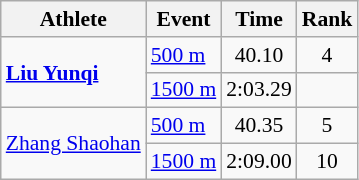<table class="wikitable" style="font-size:90%">
<tr>
<th>Athlete</th>
<th>Event</th>
<th>Time</th>
<th>Rank</th>
</tr>
<tr align=center>
<td align=left rowspan=2><strong><a href='#'>Liu Yunqi</a></strong></td>
<td align=left><a href='#'>500 m</a></td>
<td>40.10</td>
<td>4</td>
</tr>
<tr align=center>
<td align=left><a href='#'>1500 m</a></td>
<td>2:03.29</td>
<td></td>
</tr>
<tr align=center>
<td align=left rowspan=2><a href='#'>Zhang Shaohan</a></td>
<td align=left><a href='#'>500 m</a></td>
<td>40.35</td>
<td>5</td>
</tr>
<tr align=center>
<td align=left><a href='#'>1500 m</a></td>
<td>2:09.00</td>
<td>10</td>
</tr>
</table>
